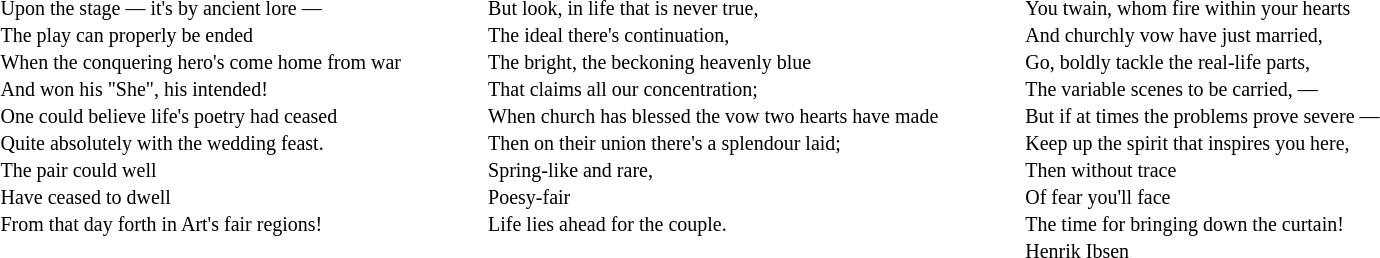<table>
<tr>
<td width="50"> </td>
<td valign="top"><br><small>Upon the stage — it's by ancient lore —<br>
The play can properly be ended<br>
When the conquering hero's come home from war<br>
And won his "She", his intended!<br>
One could believe life's poetry had ceased<br>
Quite absolutely with the wedding feast.<br>
The pair could well<br>
Have ceased to dwell<br>
From that day forth in Art's fair regions!</small><br></td>
<td width="50"> </td>
<td valign="top"><br><small>But look, in life that is never true,<br>
The ideal there's continuation,<br>
The bright, the beckoning heavenly blue<br>
That claims all our concentration;<br>
When church has blessed the vow two hearts have made<br>
Then on their union there's a splendour laid;<br>
Spring-like and rare,<br>
Poesy-fair<br>
Life lies ahead for the couple.</small><br></td>
<td width="50"> </td>
<td valign="top"><br><small>You twain, whom fire within your hearts<br>
And churchly vow have just married,<br>
Go, boldly tackle the real-life parts,<br>
The variable scenes to be carried, —<br>
But if at times the problems prove severe —<br>
Keep up the spirit that inspires you here,<br>
Then without trace<br>
Of fear you'll face<br>
The time for bringing down the curtain!<br>
Henrik Ibsen</small><br></td>
</tr>
</table>
